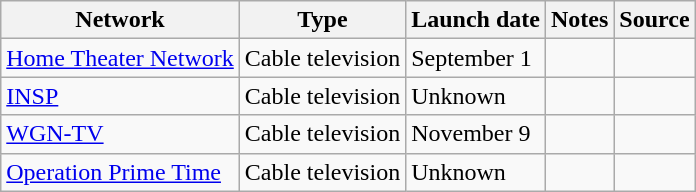<table class="wikitable sortable">
<tr>
<th>Network</th>
<th>Type</th>
<th>Launch date</th>
<th>Notes</th>
<th>Source</th>
</tr>
<tr>
<td><a href='#'>Home Theater Network</a></td>
<td>Cable television</td>
<td>September 1</td>
<td></td>
<td></td>
</tr>
<tr>
<td><a href='#'>INSP</a></td>
<td>Cable television</td>
<td>Unknown</td>
<td></td>
<td></td>
</tr>
<tr>
<td><a href='#'>WGN-TV</a></td>
<td>Cable television</td>
<td>November 9</td>
<td></td>
<td></td>
</tr>
<tr>
<td><a href='#'>Operation Prime Time</a></td>
<td>Cable television</td>
<td>Unknown</td>
<td></td>
<td></td>
</tr>
</table>
